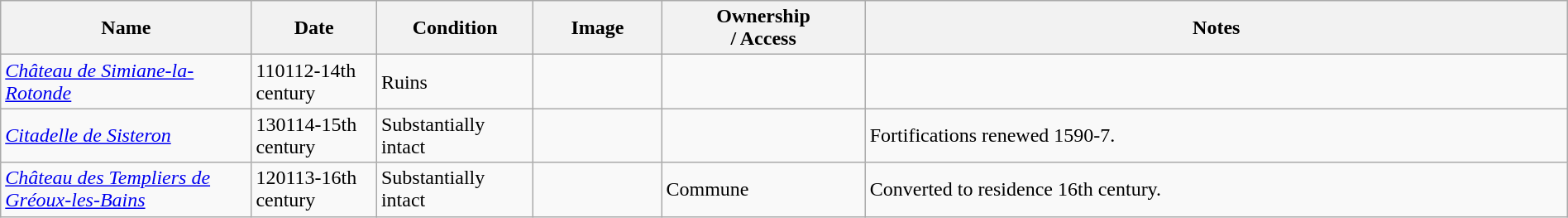<table class="wikitable sortable" width="100%">
<tr>
<th width="16%">Name<br></th>
<th width="8%">Date<br></th>
<th width="10%">Condition<br></th>
<th class="unsortable" width="96px">Image</th>
<th width="13%">Ownership<br>/ Access</th>
<th class="unsortable">Notes</th>
</tr>
<tr>
<td><em><a href='#'>Château de Simiane-la-Rotonde</a></em></td>
<td><span>1101</span>12-14th century</td>
<td>Ruins</td>
<td></td>
<td></td>
<td></td>
</tr>
<tr>
<td><em><a href='#'>Citadelle de Sisteron</a></em></td>
<td><span>1301</span>14-15th century</td>
<td>Substantially intact</td>
<td></td>
<td></td>
<td>Fortifications renewed 1590-7.</td>
</tr>
<tr>
<td><em><a href='#'>Château des Templiers de Gréoux-les-Bains</a></em></td>
<td><span>1201</span>13-16th century</td>
<td>Substantially intact</td>
<td></td>
<td>Commune</td>
<td>Converted to residence 16th century.</td>
</tr>
</table>
